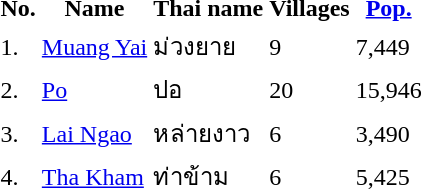<table>
<tr>
<th>No.</th>
<th>Name</th>
<th>Thai name</th>
<th>Villages</th>
<th><a href='#'>Pop.</a></th>
</tr>
<tr>
<td>1.</td>
<td><a href='#'>Muang Yai</a></td>
<td>ม่วงยาย</td>
<td>9</td>
<td>7,449</td>
<td></td>
</tr>
<tr>
<td>2.</td>
<td><a href='#'>Po</a></td>
<td>ปอ</td>
<td>20</td>
<td>15,946</td>
<td></td>
</tr>
<tr>
<td>3.</td>
<td><a href='#'>Lai Ngao</a></td>
<td>หล่ายงาว</td>
<td>6</td>
<td>3,490</td>
<td></td>
</tr>
<tr>
<td>4.</td>
<td><a href='#'>Tha Kham</a></td>
<td>ท่าข้าม</td>
<td>6</td>
<td>5,425</td>
<td></td>
</tr>
</table>
